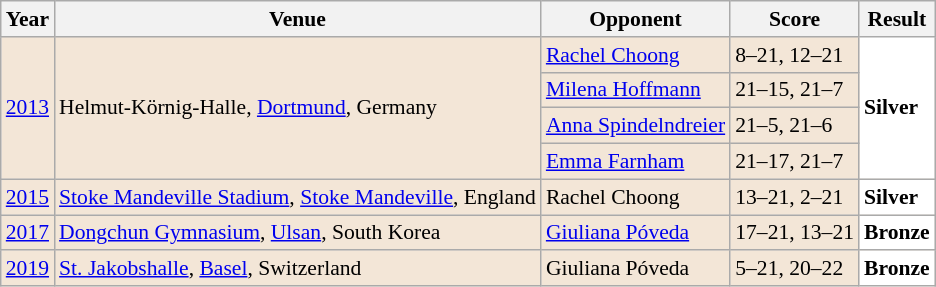<table class="sortable wikitable" style="font-size: 90%;">
<tr>
<th>Year</th>
<th>Venue</th>
<th>Opponent</th>
<th>Score</th>
<th>Result</th>
</tr>
<tr style="background:#F3E6D7">
<td rowspan="4" align="center"><a href='#'>2013</a></td>
<td rowspan="4" align="left">Helmut-Körnig-Halle, <a href='#'>Dortmund</a>, Germany</td>
<td align="left"> <a href='#'>Rachel Choong</a></td>
<td align="left">8–21, 12–21</td>
<td rowspan="4" style="text-align:left; background:white"> <strong>Silver</strong></td>
</tr>
<tr style="background:#F3E6D7">
<td align="left"> <a href='#'>Milena Hoffmann</a></td>
<td align="left">21–15, 21–7</td>
</tr>
<tr style="background:#F3E6D7">
<td align="left"> <a href='#'>Anna Spindelndreier</a></td>
<td align="left">21–5, 21–6</td>
</tr>
<tr style="background:#F3E6D7">
<td align="left"> <a href='#'>Emma Farnham</a></td>
<td align="left">21–17, 21–7</td>
</tr>
<tr style="background:#F3E6D7">
<td align="center"><a href='#'>2015</a></td>
<td align="left"><a href='#'>Stoke Mandeville Stadium</a>, <a href='#'>Stoke Mandeville</a>, England</td>
<td align="left"> Rachel Choong</td>
<td align="left">13–21, 2–21</td>
<td style="text-align:left; background:white"> <strong>Silver</strong></td>
</tr>
<tr style="background:#F3E6D7">
<td align="center"><a href='#'>2017</a></td>
<td align="left"><a href='#'>Dongchun Gymnasium</a>, <a href='#'>Ulsan</a>, South Korea</td>
<td align="left"> <a href='#'>Giuliana Póveda</a></td>
<td align="left">17–21, 13–21</td>
<td style="text-align:left; background:white"> <strong>Bronze</strong></td>
</tr>
<tr style="background:#F3E6D7">
<td align="center"><a href='#'>2019</a></td>
<td align="left"><a href='#'>St. Jakobshalle</a>, <a href='#'>Basel</a>, Switzerland</td>
<td align="left"> Giuliana Póveda</td>
<td align="left">5–21, 20–22</td>
<td style="text-align:left; background:white"> <strong>Bronze</strong></td>
</tr>
</table>
